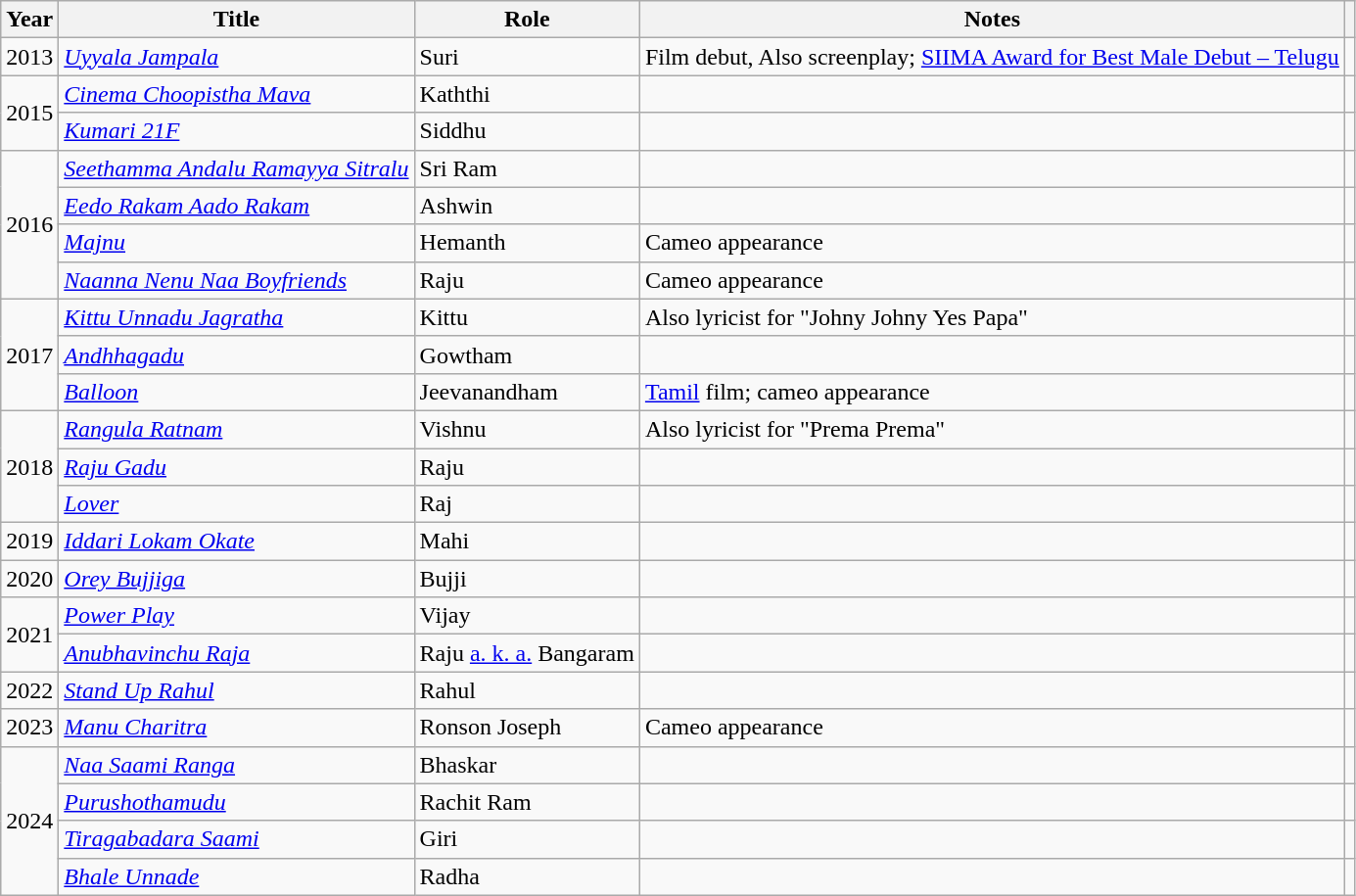<table class="wikitable">
<tr>
<th>Year</th>
<th>Title</th>
<th>Role</th>
<th>Notes</th>
<th></th>
</tr>
<tr>
<td rowspan="1">2013</td>
<td><em><a href='#'>Uyyala Jampala</a></em></td>
<td>Suri</td>
<td>Film debut, Also screenplay; <a href='#'>SIIMA Award for Best Male Debut – Telugu</a></td>
<td></td>
</tr>
<tr>
<td rowspan="2">2015</td>
<td><em><a href='#'>Cinema Choopistha Mava</a></em></td>
<td>Kaththi</td>
<td></td>
<td></td>
</tr>
<tr>
<td><em><a href='#'>Kumari 21F</a></em></td>
<td>Siddhu</td>
<td></td>
<td></td>
</tr>
<tr>
<td rowspan="4">2016</td>
<td><em><a href='#'>Seethamma Andalu Ramayya Sitralu</a></em></td>
<td>Sri Ram</td>
<td></td>
<td></td>
</tr>
<tr>
<td><em><a href='#'>Eedo Rakam Aado Rakam</a></em></td>
<td>Ashwin</td>
<td></td>
<td></td>
</tr>
<tr>
<td><em><a href='#'>Majnu</a></em></td>
<td>Hemanth</td>
<td>Cameo appearance</td>
<td></td>
</tr>
<tr>
<td><em><a href='#'>Naanna Nenu Naa Boyfriends</a></em></td>
<td>Raju</td>
<td>Cameo appearance</td>
<td></td>
</tr>
<tr>
<td rowspan="3">2017</td>
<td><em><a href='#'>Kittu Unnadu Jagratha</a></em></td>
<td>Kittu</td>
<td>Also lyricist for "Johny Johny Yes Papa"</td>
<td></td>
</tr>
<tr>
<td><em><a href='#'>Andhhagadu</a></em></td>
<td>Gowtham</td>
<td></td>
<td></td>
</tr>
<tr>
<td><em><a href='#'>Balloon</a></em></td>
<td>Jeevanandham</td>
<td><a href='#'>Tamil</a> film; cameo appearance</td>
<td></td>
</tr>
<tr>
<td rowspan="3">2018</td>
<td><em><a href='#'>Rangula Ratnam</a></em></td>
<td>Vishnu</td>
<td>Also lyricist for "Prema Prema"</td>
<td></td>
</tr>
<tr>
<td><em><a href='#'>Raju Gadu</a></em></td>
<td>Raju</td>
<td></td>
<td></td>
</tr>
<tr>
<td><em><a href='#'>Lover</a></em></td>
<td>Raj</td>
<td></td>
<td></td>
</tr>
<tr>
<td>2019</td>
<td><em><a href='#'>Iddari Lokam Okate</a></em></td>
<td>Mahi</td>
<td></td>
<td></td>
</tr>
<tr>
<td>2020</td>
<td><em><a href='#'>Orey Bujjiga</a></em></td>
<td>Bujji</td>
<td></td>
<td></td>
</tr>
<tr>
<td rowspan="2">2021</td>
<td><em><a href='#'>Power Play</a></em></td>
<td>Vijay</td>
<td></td>
<td></td>
</tr>
<tr>
<td><em><a href='#'>Anubhavinchu Raja</a></em></td>
<td>Raju <a href='#'>a. k. a.</a> Bangaram</td>
<td></td>
<td></td>
</tr>
<tr>
<td rowspan="1">2022</td>
<td><em><a href='#'>Stand Up Rahul</a></em></td>
<td>Rahul</td>
<td></td>
<td></td>
</tr>
<tr>
<td>2023</td>
<td><em><a href='#'>Manu Charitra</a></em></td>
<td>Ronson Joseph</td>
<td>Cameo appearance</td>
<td></td>
</tr>
<tr>
<td rowspan="4">2024</td>
<td><em><a href='#'>Naa Saami Ranga</a></em></td>
<td>Bhaskar</td>
<td></td>
<td></td>
</tr>
<tr>
<td><em><a href='#'>Purushothamudu</a></em></td>
<td>Rachit Ram</td>
<td></td>
<td></td>
</tr>
<tr>
<td><em><a href='#'>Tiragabadara Saami</a></em></td>
<td>Giri</td>
<td></td>
<td></td>
</tr>
<tr>
<td><em><a href='#'>Bhale Unnade</a></em></td>
<td>Radha</td>
<td></td>
<td></td>
</tr>
</table>
